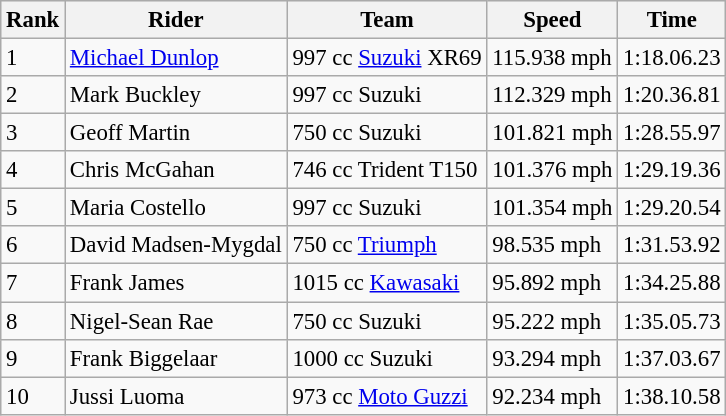<table class="wikitable" style="font-size: 95%;">
<tr style="background:#efefef;">
<th>Rank</th>
<th>Rider</th>
<th>Team</th>
<th>Speed</th>
<th>Time</th>
</tr>
<tr>
<td>1</td>
<td> <a href='#'>Michael Dunlop</a></td>
<td>997 cc <a href='#'>Suzuki</a> XR69</td>
<td>115.938 mph</td>
<td>1:18.06.23</td>
</tr>
<tr>
<td>2</td>
<td>  Mark Buckley</td>
<td>997 cc Suzuki</td>
<td>112.329 mph</td>
<td>1:20.36.81</td>
</tr>
<tr>
<td>3</td>
<td> Geoff Martin</td>
<td>750 cc Suzuki</td>
<td>101.821 mph</td>
<td>1:28.55.97</td>
</tr>
<tr>
<td>4</td>
<td>  Chris McGahan</td>
<td>746 cc Trident T150</td>
<td>101.376 mph</td>
<td>1:29.19.36</td>
</tr>
<tr>
<td>5</td>
<td> Maria Costello</td>
<td>997 cc Suzuki</td>
<td>101.354 mph</td>
<td>1:29.20.54</td>
</tr>
<tr>
<td>6</td>
<td> David Madsen-Mygdal</td>
<td>750 cc <a href='#'>Triumph</a></td>
<td>98.535 mph</td>
<td>1:31.53.92</td>
</tr>
<tr>
<td>7</td>
<td> Frank James</td>
<td>1015 cc <a href='#'>Kawasaki</a></td>
<td>95.892 mph</td>
<td>1:34.25.88</td>
</tr>
<tr>
<td>8</td>
<td> Nigel-Sean Rae</td>
<td>750 cc Suzuki</td>
<td>95.222 mph</td>
<td>1:35.05.73</td>
</tr>
<tr>
<td>9</td>
<td> Frank Biggelaar</td>
<td>1000 cc Suzuki</td>
<td>93.294 mph</td>
<td>1:37.03.67</td>
</tr>
<tr>
<td>10</td>
<td> Jussi Luoma</td>
<td>973 cc <a href='#'>Moto Guzzi</a></td>
<td>92.234 mph</td>
<td>1:38.10.58</td>
</tr>
</table>
